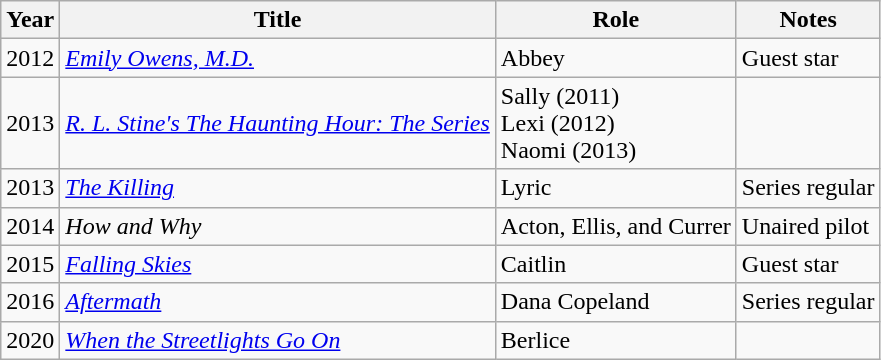<table class="wikitable sortable">
<tr>
<th>Year</th>
<th>Title</th>
<th>Role</th>
<th class="unsortable">Notes</th>
</tr>
<tr>
<td>2012</td>
<td><em><a href='#'>Emily Owens, M.D.</a></em></td>
<td>Abbey</td>
<td>Guest star</td>
</tr>
<tr>
<td>2013</td>
<td><em><a href='#'>R. L. Stine's The Haunting Hour: The Series</a></em></td>
<td>Sally (2011)<br>Lexi (2012)<br>Naomi (2013)</td>
<td></td>
</tr>
<tr>
<td>2013</td>
<td><em><a href='#'>The Killing</a></em></td>
<td>Lyric</td>
<td>Series regular</td>
</tr>
<tr>
<td>2014</td>
<td><em>How and Why</em></td>
<td>Acton, Ellis, and Currer</td>
<td>Unaired pilot</td>
</tr>
<tr>
<td>2015</td>
<td><em><a href='#'>Falling Skies</a></em></td>
<td>Caitlin</td>
<td>Guest star</td>
</tr>
<tr>
<td>2016</td>
<td><em><a href='#'>Aftermath</a></em></td>
<td>Dana Copeland</td>
<td>Series regular</td>
</tr>
<tr>
<td>2020</td>
<td><em><a href='#'>When the Streetlights Go On</a></em></td>
<td>Berlice</td>
<td></td>
</tr>
</table>
